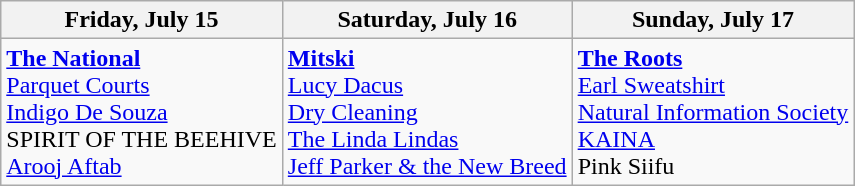<table class="wikitable">
<tr>
<th>Friday, July 15</th>
<th>Saturday, July 16</th>
<th>Sunday, July 17</th>
</tr>
<tr valign="top">
<td><strong><a href='#'>The National</a></strong><br><a href='#'>Parquet Courts</a><br><a href='#'>Indigo De Souza</a><br>SPIRIT OF THE BEEHIVE<br><a href='#'>Arooj Aftab</a></td>
<td><strong><a href='#'>Mitski</a></strong><br><a href='#'>Lucy Dacus</a><br><a href='#'>Dry Cleaning</a><br><a href='#'>The Linda Lindas</a><br><a href='#'>Jeff Parker & the New Breed</a></td>
<td><strong><a href='#'>The Roots</a></strong><br><a href='#'>Earl Sweatshirt</a><br><a href='#'>Natural Information Society</a><br><a href='#'>KAINA</a><br>Pink Siifu</td>
</tr>
</table>
